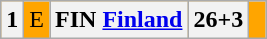<table class="wikitable">
<tr style="text-align:center;background-color:#FFA500">
<th>1</th>
<td>E</td>
<th>FIN <a href='#'>Finland</a></th>
<th>26+3</th>
<td> </td>
</tr>
</table>
